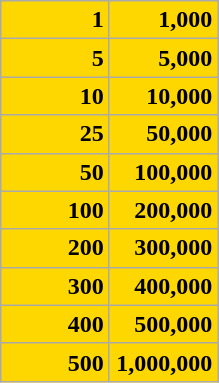<table class="wikitable" style="background: gold; text-align: right">
<tr>
<td width=65px><strong>1</strong></td>
<td width=65px><strong>1,000</strong></td>
</tr>
<tr>
<td><strong>5</strong></td>
<td><strong>5,000</strong></td>
</tr>
<tr>
<td><strong>10</strong></td>
<td><strong>10,000</strong></td>
</tr>
<tr>
<td><strong>25</strong></td>
<td><strong>50,000</strong></td>
</tr>
<tr>
<td><strong>50</strong></td>
<td><strong>100,000</strong></td>
</tr>
<tr>
<td><strong>100</strong></td>
<td><strong>200,000</strong></td>
</tr>
<tr>
<td><strong>200</strong></td>
<td><strong>300,000</strong></td>
</tr>
<tr>
<td><strong>300</strong></td>
<td><strong>400,000</strong></td>
</tr>
<tr>
<td><strong>400</strong></td>
<td><strong>500,000</strong></td>
</tr>
<tr>
<td><strong>500</strong></td>
<td><strong>1,000,000</strong></td>
</tr>
</table>
